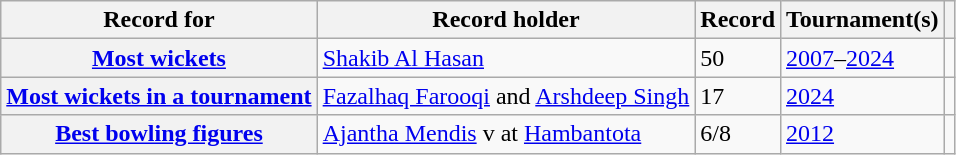<table class="wikitable plainrowheaders">
<tr>
<th scope="col">Record for</th>
<th scope="col">Record holder</th>
<th scope="col">Record</th>
<th scope="col">Tournament(s)</th>
<th scope="col"></th>
</tr>
<tr>
<th scope="row"><a href='#'>Most wickets</a></th>
<td> <a href='#'>Shakib Al Hasan</a></td>
<td>50</td>
<td><a href='#'>2007</a>–<a href='#'>2024</a></td>
<td></td>
</tr>
<tr>
<th scope="row"><a href='#'>Most wickets in a tournament</a></th>
<td> <a href='#'>Fazalhaq Farooqi</a> and  <a href='#'>Arshdeep Singh</a></td>
<td>17</td>
<td><a href='#'>2024</a></td>
<td></td>
</tr>
<tr>
<th scope="row"><a href='#'>Best bowling figures</a></th>
<td> <a href='#'>Ajantha Mendis</a> v  at <a href='#'>Hambantota</a></td>
<td>6/8</td>
<td><a href='#'>2012</a></td>
<td></td>
</tr>
</table>
